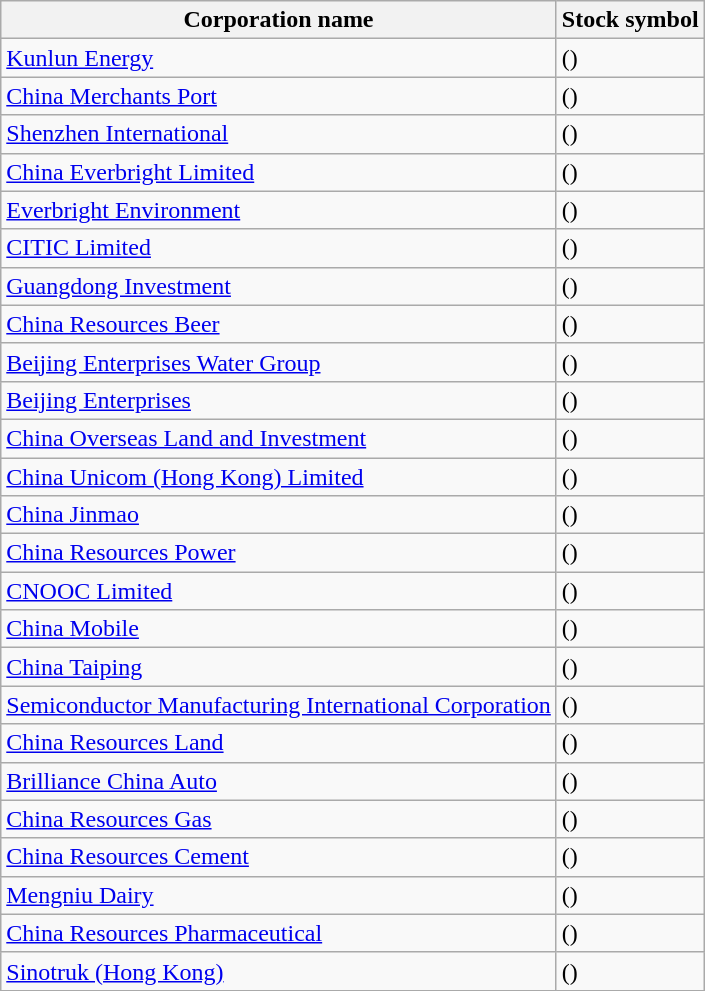<table class="wikitable sortable">
<tr>
<th>Corporation name</th>
<th>Stock symbol</th>
</tr>
<tr>
<td><a href='#'>Kunlun Energy</a></td>
<td>()</td>
</tr>
<tr>
<td><a href='#'>China Merchants Port</a></td>
<td>()</td>
</tr>
<tr>
<td><a href='#'>Shenzhen International</a></td>
<td>()</td>
</tr>
<tr>
<td><a href='#'>China Everbright Limited</a></td>
<td>()</td>
</tr>
<tr>
<td><a href='#'>Everbright Environment</a></td>
<td>()</td>
</tr>
<tr>
<td><a href='#'>CITIC Limited</a></td>
<td>()</td>
</tr>
<tr>
<td><a href='#'>Guangdong Investment</a></td>
<td>()</td>
</tr>
<tr>
<td><a href='#'>China Resources Beer</a></td>
<td>()</td>
</tr>
<tr>
<td><a href='#'>Beijing Enterprises Water Group</a></td>
<td>()</td>
</tr>
<tr>
<td><a href='#'>Beijing Enterprises</a></td>
<td>()</td>
</tr>
<tr>
<td><a href='#'>China Overseas Land and Investment</a></td>
<td>()</td>
</tr>
<tr>
<td><a href='#'>China Unicom (Hong Kong) Limited</a></td>
<td>()</td>
</tr>
<tr>
<td><a href='#'>China Jinmao</a></td>
<td>()</td>
</tr>
<tr>
<td><a href='#'>China Resources Power</a></td>
<td>()</td>
</tr>
<tr>
<td><a href='#'>CNOOC Limited</a></td>
<td>()</td>
</tr>
<tr>
<td><a href='#'>China Mobile</a></td>
<td>()</td>
</tr>
<tr>
<td><a href='#'>China Taiping</a></td>
<td>()</td>
</tr>
<tr>
<td><a href='#'>Semiconductor Manufacturing International Corporation</a></td>
<td>()</td>
</tr>
<tr>
<td><a href='#'>China Resources Land</a></td>
<td>()</td>
</tr>
<tr>
<td><a href='#'>Brilliance China Auto</a></td>
<td>()</td>
</tr>
<tr>
<td><a href='#'>China Resources Gas</a></td>
<td>()</td>
</tr>
<tr>
<td><a href='#'>China Resources Cement</a></td>
<td>()</td>
</tr>
<tr>
<td><a href='#'>Mengniu Dairy</a></td>
<td>()</td>
</tr>
<tr>
<td><a href='#'>China Resources Pharmaceutical</a></td>
<td>()</td>
</tr>
<tr>
<td><a href='#'>Sinotruk (Hong Kong)</a></td>
<td>()</td>
</tr>
<tr>
</tr>
</table>
